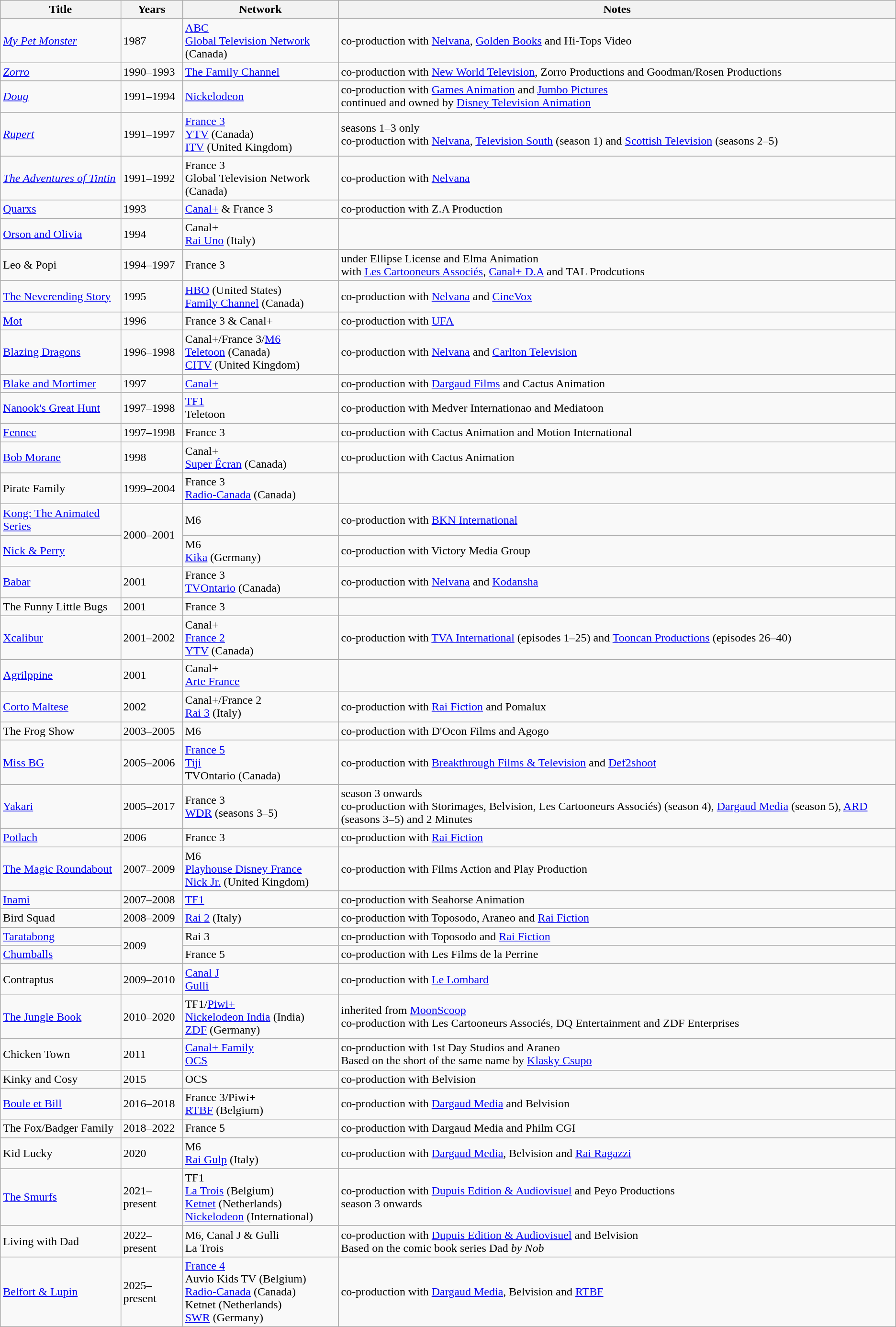<table class="wikitable sortable">
<tr>
<th>Title</th>
<th>Years</th>
<th>Network</th>
<th>Notes</th>
</tr>
<tr>
<td><em><a href='#'>My Pet Monster</a></em></td>
<td>1987</td>
<td><a href='#'>ABC</a><br><a href='#'>Global Television Network</a> (Canada)</td>
<td>co-production with <a href='#'>Nelvana</a>, <a href='#'>Golden Books</a> and Hi-Tops Video</td>
</tr>
<tr>
<td><em><a href='#'>Zorro</a></em></td>
<td>1990–1993</td>
<td><a href='#'>The Family Channel</a></td>
<td>co-production with <a href='#'>New World Television</a>, Zorro Productions and Goodman/Rosen Productions</td>
</tr>
<tr>
<td><em><a href='#'>Doug</a></em></td>
<td>1991–1994</td>
<td><a href='#'>Nickelodeon</a></td>
<td>co-production with <a href='#'>Games Animation</a> and <a href='#'>Jumbo Pictures</a><br>continued and owned by <a href='#'>Disney Television Animation</a></td>
</tr>
<tr>
<td><em><a href='#'>Rupert</a></em></td>
<td>1991–1997</td>
<td><a href='#'>France 3</a><br><a href='#'>YTV</a> (Canada)<br><a href='#'>ITV</a> (United Kingdom)</td>
<td>seasons 1–3 only<br>co-production with <a href='#'>Nelvana</a>, <a href='#'>Television South</a> (season 1) and <a href='#'>Scottish Television</a> (seasons 2–5)</td>
</tr>
<tr>
<td><em><a href='#'>The Adventures of Tintin</a></td>
<td>1991–1992</td>
<td>France 3<br>Global Television Network (Canada)</td>
<td>co-production with <a href='#'>Nelvana</a></td>
</tr>
<tr>
<td></em><a href='#'>Quarxs</a><em></td>
<td>1993</td>
<td><a href='#'>Canal+</a> & France 3</td>
<td>co-production with Z.A Production</td>
</tr>
<tr>
<td></em><a href='#'>Orson and Olivia</a><em></td>
<td>1994</td>
<td>Canal+<br><a href='#'>Rai Uno</a> (Italy)</td>
<td></td>
</tr>
<tr>
<td></em>Leo & Popi<em></td>
<td>1994–1997</td>
<td>France 3</td>
<td>under Ellipse License and Elma Animation<br>with <a href='#'>Les Cartooneurs Associés</a>, <a href='#'>Canal+ D.A</a> and TAL Prodcutions</td>
</tr>
<tr>
<td></em><a href='#'>The Neverending Story</a><em></td>
<td>1995</td>
<td><a href='#'>HBO</a> (United States)<br><a href='#'>Family Channel</a> (Canada)</td>
<td>co-production with <a href='#'>Nelvana</a> and <a href='#'>CineVox</a></td>
</tr>
<tr>
<td></em><a href='#'>Mot</a><em></td>
<td>1996</td>
<td>France 3 & Canal+</td>
<td>co-production with <a href='#'>UFA</a></td>
</tr>
<tr>
<td></em><a href='#'>Blazing Dragons</a><em></td>
<td>1996–1998</td>
<td>Canal+/France 3/<a href='#'>M6</a><br><a href='#'>Teletoon</a> (Canada)<br><a href='#'>CITV</a> (United Kingdom)</td>
<td>co-production with <a href='#'>Nelvana</a> and <a href='#'>Carlton Television</a></td>
</tr>
<tr>
<td></em><a href='#'>Blake and Mortimer</a><em></td>
<td>1997</td>
<td><a href='#'>Canal+</a></td>
<td>co-production with <a href='#'>Dargaud Films</a> and Cactus Animation</td>
</tr>
<tr>
<td></em><a href='#'>Nanook's Great Hunt</a><em></td>
<td>1997–1998</td>
<td><a href='#'>TF1</a><br>Teletoon</td>
<td>co-production with Medver Internationao and Mediatoon</td>
</tr>
<tr>
<td></em><a href='#'>Fennec</a><em></td>
<td>1997–1998</td>
<td>France 3</td>
<td>co-production with Cactus Animation and Motion International</td>
</tr>
<tr>
<td></em><a href='#'>Bob Morane</a><em></td>
<td>1998</td>
<td>Canal+<br><a href='#'>Super Écran</a> (Canada)</td>
<td>co-production with Cactus Animation</td>
</tr>
<tr>
<td></em>Pirate Family<em></td>
<td>1999–2004</td>
<td>France 3<br><a href='#'>Radio-Canada</a> (Canada)</td>
<td></td>
</tr>
<tr>
<td></em><a href='#'>Kong: The Animated Series</a><em></td>
<td rowspan="2">2000–2001</td>
<td>M6</td>
<td>co-production with <a href='#'>BKN International</a></td>
</tr>
<tr>
<td></em><a href='#'>Nick & Perry</a><em></td>
<td>M6<br><a href='#'>Kika</a> (Germany)</td>
<td>co-production with Victory Media Group</td>
</tr>
<tr>
<td></em><a href='#'>Babar</a><em></td>
<td>2001</td>
<td>France 3<br><a href='#'>TVOntario</a> (Canada)</td>
<td>co-production with <a href='#'>Nelvana</a> and <a href='#'>Kodansha</a></td>
</tr>
<tr>
<td></em>The Funny Little Bugs<em></td>
<td>2001</td>
<td>France 3</td>
<td></td>
</tr>
<tr>
<td></em><a href='#'>Xcalibur</a><em></td>
<td>2001–2002</td>
<td>Canal+<br><a href='#'>France 2</a><br><a href='#'>YTV</a> (Canada)</td>
<td>co-production with <a href='#'>TVA International</a> (episodes 1–25) and <a href='#'>Tooncan Productions</a> (episodes 26–40)</td>
</tr>
<tr>
<td></em><a href='#'>Agrilppine</a><em></td>
<td>2001</td>
<td>Canal+<br><a href='#'>Arte France</a></td>
<td></td>
</tr>
<tr>
<td></em><a href='#'>Corto Maltese</a><em></td>
<td>2002</td>
<td>Canal+/France 2<br><a href='#'>Rai 3</a> (Italy)</td>
<td>co-production with <a href='#'>Rai Fiction</a> and Pomalux</td>
</tr>
<tr>
<td></em>The Frog Show<em></td>
<td>2003–2005</td>
<td>M6</td>
<td>co-production with D'Ocon Films and Agogo</td>
</tr>
<tr>
<td></em><a href='#'>Miss BG</a><em></td>
<td>2005–2006</td>
<td><a href='#'>France 5</a><br><a href='#'>Tiji</a><br>TVOntario (Canada)</td>
<td>co-production with <a href='#'>Breakthrough Films & Television</a> and <a href='#'>Def2shoot</a></td>
</tr>
<tr>
<td></em><a href='#'>Yakari</a><em></td>
<td>2005–2017</td>
<td>France 3<br><a href='#'>WDR</a> (seasons 3–5)</td>
<td>season 3 onwards<br>co-production with Storimages, Belvision, Les Cartooneurs Associés) (season 4), <a href='#'>Dargaud Media</a> (season 5), <a href='#'>ARD</a> (seasons 3–5) and 2 Minutes</td>
</tr>
<tr>
<td></em><a href='#'>Potlach</a><em></td>
<td>2006</td>
<td>France 3</td>
<td>co-production with <a href='#'>Rai Fiction</a></td>
</tr>
<tr>
<td></em><a href='#'>The Magic Roundabout</a><em></td>
<td>2007–2009</td>
<td>M6<br><a href='#'>Playhouse Disney France</a><br><a href='#'>Nick Jr.</a> (United Kingdom)</td>
<td>co-production with Films Action and Play Production</td>
</tr>
<tr>
<td></em><a href='#'>Inami</a><em></td>
<td>2007–2008</td>
<td><a href='#'>TF1</a></td>
<td>co-production with Seahorse Animation</td>
</tr>
<tr>
<td></em>Bird Squad<em></td>
<td>2008–2009</td>
<td><a href='#'>Rai 2</a> (Italy)</td>
<td>co-production with Toposodo, Araneo and <a href='#'>Rai Fiction</a></td>
</tr>
<tr>
<td></em><a href='#'>Taratabong</a><em></td>
<td rowspan="2">2009</td>
<td>Rai 3</td>
<td>co-production with Toposodo and <a href='#'>Rai Fiction</a></td>
</tr>
<tr>
<td></em><a href='#'>Chumballs</a><em></td>
<td>France 5</td>
<td>co-production with Les Films de la Perrine</td>
</tr>
<tr>
<td></em>Contraptus<em></td>
<td>2009–2010</td>
<td><a href='#'>Canal J</a><br><a href='#'>Gulli</a></td>
<td>co-production with <a href='#'>Le Lombard</a></td>
</tr>
<tr>
<td></em><a href='#'>The Jungle Book</a><em></td>
<td>2010–2020</td>
<td>TF1/<a href='#'>Piwi+</a><br><a href='#'>Nickelodeon India</a> (India)<br><a href='#'>ZDF</a> (Germany)</td>
<td>inherited from <a href='#'>MoonScoop</a><br>co-production with Les Cartooneurs Associés, DQ Entertainment and ZDF Enterprises</td>
</tr>
<tr>
<td></em>Chicken Town<em></td>
<td>2011</td>
<td><a href='#'>Canal+ Family</a><br><a href='#'>OCS</a></td>
<td>co-production with 1st Day Studios and Araneo<br>Based on the short of the same name by <a href='#'>Klasky Csupo</a></td>
</tr>
<tr>
<td></em>Kinky and Cosy<em></td>
<td>2015</td>
<td>OCS</td>
<td>co-production with Belvision</td>
</tr>
<tr>
<td></em><a href='#'>Boule et Bill</a><em></td>
<td>2016–2018</td>
<td>France 3/Piwi+<br><a href='#'>RTBF</a> (Belgium)</td>
<td>co-production with <a href='#'>Dargaud Media</a> and Belvision</td>
</tr>
<tr>
<td></em>The Fox/Badger Family<em></td>
<td>2018–2022</td>
<td>France 5</td>
<td>co-production with Dargaud Media and Philm CGI</td>
</tr>
<tr>
<td></em>Kid Lucky<em></td>
<td>2020</td>
<td>M6<br><a href='#'>Rai Gulp</a> (Italy)</td>
<td>co-production with <a href='#'>Dargaud Media</a>, Belvision and <a href='#'>Rai Ragazzi</a></td>
</tr>
<tr>
<td></em><a href='#'>The Smurfs</a><em></td>
<td>2021–present</td>
<td>TF1<br><a href='#'>La Trois</a> (Belgium)<br><a href='#'>Ketnet</a> (Netherlands)<br><a href='#'>Nickelodeon</a> (International)</td>
<td>co-production with <a href='#'>Dupuis Edition & Audiovisuel</a> and Peyo Productions<br>season 3 onwards</td>
</tr>
<tr>
<td></em>Living with Dad<em></td>
<td>2022–present</td>
<td>M6, Canal J & Gulli<br>La Trois</td>
<td>co-production with <a href='#'>Dupuis Edition & Audiovisuel</a> and Belvision<br>Based on the comic book series </em>Dad<em> by Nob</td>
</tr>
<tr>
<td></em><a href='#'>Belfort & Lupin</a><em></td>
<td>2025–present</td>
<td><a href='#'>France 4</a><br>Auvio Kids TV (Belgium)<br><a href='#'>Radio-Canada</a> (Canada)<br>Ketnet (Netherlands)<br><a href='#'>SWR</a> (Germany)</td>
<td>co-production with <a href='#'>Dargaud Media</a>, Belvision and <a href='#'>RTBF</a></td>
</tr>
</table>
